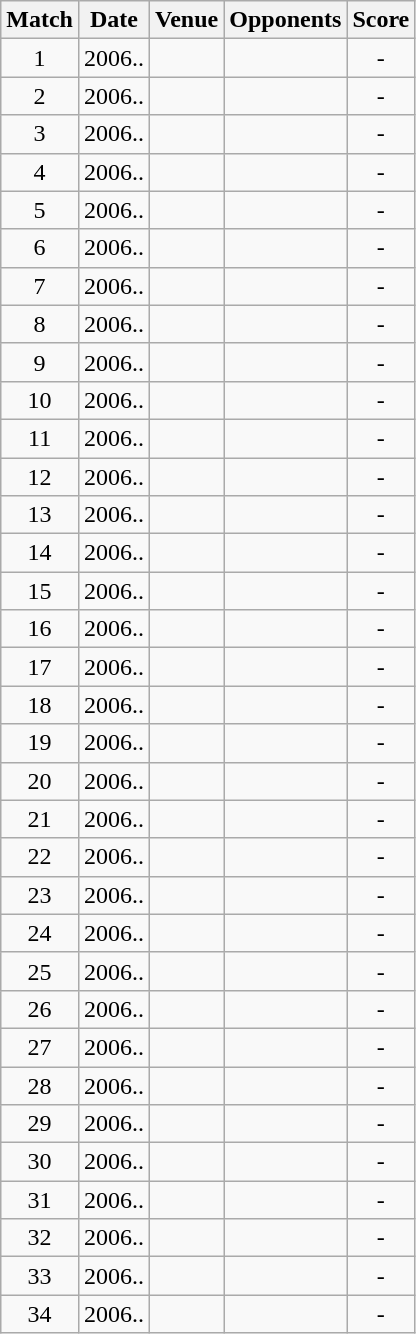<table class="wikitable" style="text-align:center;">
<tr>
<th>Match</th>
<th>Date</th>
<th>Venue</th>
<th>Opponents</th>
<th>Score</th>
</tr>
<tr>
<td>1</td>
<td>2006..</td>
<td><a href='#'></a></td>
<td><a href='#'></a></td>
<td>-</td>
</tr>
<tr>
<td>2</td>
<td>2006..</td>
<td><a href='#'></a></td>
<td><a href='#'></a></td>
<td>-</td>
</tr>
<tr>
<td>3</td>
<td>2006..</td>
<td><a href='#'></a></td>
<td><a href='#'></a></td>
<td>-</td>
</tr>
<tr>
<td>4</td>
<td>2006..</td>
<td><a href='#'></a></td>
<td><a href='#'></a></td>
<td>-</td>
</tr>
<tr>
<td>5</td>
<td>2006..</td>
<td><a href='#'></a></td>
<td><a href='#'></a></td>
<td>-</td>
</tr>
<tr>
<td>6</td>
<td>2006..</td>
<td><a href='#'></a></td>
<td><a href='#'></a></td>
<td>-</td>
</tr>
<tr>
<td>7</td>
<td>2006..</td>
<td><a href='#'></a></td>
<td><a href='#'></a></td>
<td>-</td>
</tr>
<tr>
<td>8</td>
<td>2006..</td>
<td><a href='#'></a></td>
<td><a href='#'></a></td>
<td>-</td>
</tr>
<tr>
<td>9</td>
<td>2006..</td>
<td><a href='#'></a></td>
<td><a href='#'></a></td>
<td>-</td>
</tr>
<tr>
<td>10</td>
<td>2006..</td>
<td><a href='#'></a></td>
<td><a href='#'></a></td>
<td>-</td>
</tr>
<tr>
<td>11</td>
<td>2006..</td>
<td><a href='#'></a></td>
<td><a href='#'></a></td>
<td>-</td>
</tr>
<tr>
<td>12</td>
<td>2006..</td>
<td><a href='#'></a></td>
<td><a href='#'></a></td>
<td>-</td>
</tr>
<tr>
<td>13</td>
<td>2006..</td>
<td><a href='#'></a></td>
<td><a href='#'></a></td>
<td>-</td>
</tr>
<tr>
<td>14</td>
<td>2006..</td>
<td><a href='#'></a></td>
<td><a href='#'></a></td>
<td>-</td>
</tr>
<tr>
<td>15</td>
<td>2006..</td>
<td><a href='#'></a></td>
<td><a href='#'></a></td>
<td>-</td>
</tr>
<tr>
<td>16</td>
<td>2006..</td>
<td><a href='#'></a></td>
<td><a href='#'></a></td>
<td>-</td>
</tr>
<tr>
<td>17</td>
<td>2006..</td>
<td><a href='#'></a></td>
<td><a href='#'></a></td>
<td>-</td>
</tr>
<tr>
<td>18</td>
<td>2006..</td>
<td><a href='#'></a></td>
<td><a href='#'></a></td>
<td>-</td>
</tr>
<tr>
<td>19</td>
<td>2006..</td>
<td><a href='#'></a></td>
<td><a href='#'></a></td>
<td>-</td>
</tr>
<tr>
<td>20</td>
<td>2006..</td>
<td><a href='#'></a></td>
<td><a href='#'></a></td>
<td>-</td>
</tr>
<tr>
<td>21</td>
<td>2006..</td>
<td><a href='#'></a></td>
<td><a href='#'></a></td>
<td>-</td>
</tr>
<tr>
<td>22</td>
<td>2006..</td>
<td><a href='#'></a></td>
<td><a href='#'></a></td>
<td>-</td>
</tr>
<tr>
<td>23</td>
<td>2006..</td>
<td><a href='#'></a></td>
<td><a href='#'></a></td>
<td>-</td>
</tr>
<tr>
<td>24</td>
<td>2006..</td>
<td><a href='#'></a></td>
<td><a href='#'></a></td>
<td>-</td>
</tr>
<tr>
<td>25</td>
<td>2006..</td>
<td><a href='#'></a></td>
<td><a href='#'></a></td>
<td>-</td>
</tr>
<tr>
<td>26</td>
<td>2006..</td>
<td><a href='#'></a></td>
<td><a href='#'></a></td>
<td>-</td>
</tr>
<tr>
<td>27</td>
<td>2006..</td>
<td><a href='#'></a></td>
<td><a href='#'></a></td>
<td>-</td>
</tr>
<tr>
<td>28</td>
<td>2006..</td>
<td><a href='#'></a></td>
<td><a href='#'></a></td>
<td>-</td>
</tr>
<tr>
<td>29</td>
<td>2006..</td>
<td><a href='#'></a></td>
<td><a href='#'></a></td>
<td>-</td>
</tr>
<tr>
<td>30</td>
<td>2006..</td>
<td><a href='#'></a></td>
<td><a href='#'></a></td>
<td>-</td>
</tr>
<tr>
<td>31</td>
<td>2006..</td>
<td><a href='#'></a></td>
<td><a href='#'></a></td>
<td>-</td>
</tr>
<tr>
<td>32</td>
<td>2006..</td>
<td><a href='#'></a></td>
<td><a href='#'></a></td>
<td>-</td>
</tr>
<tr>
<td>33</td>
<td>2006..</td>
<td><a href='#'></a></td>
<td><a href='#'></a></td>
<td>-</td>
</tr>
<tr>
<td>34</td>
<td>2006..</td>
<td><a href='#'></a></td>
<td><a href='#'></a></td>
<td>-</td>
</tr>
</table>
